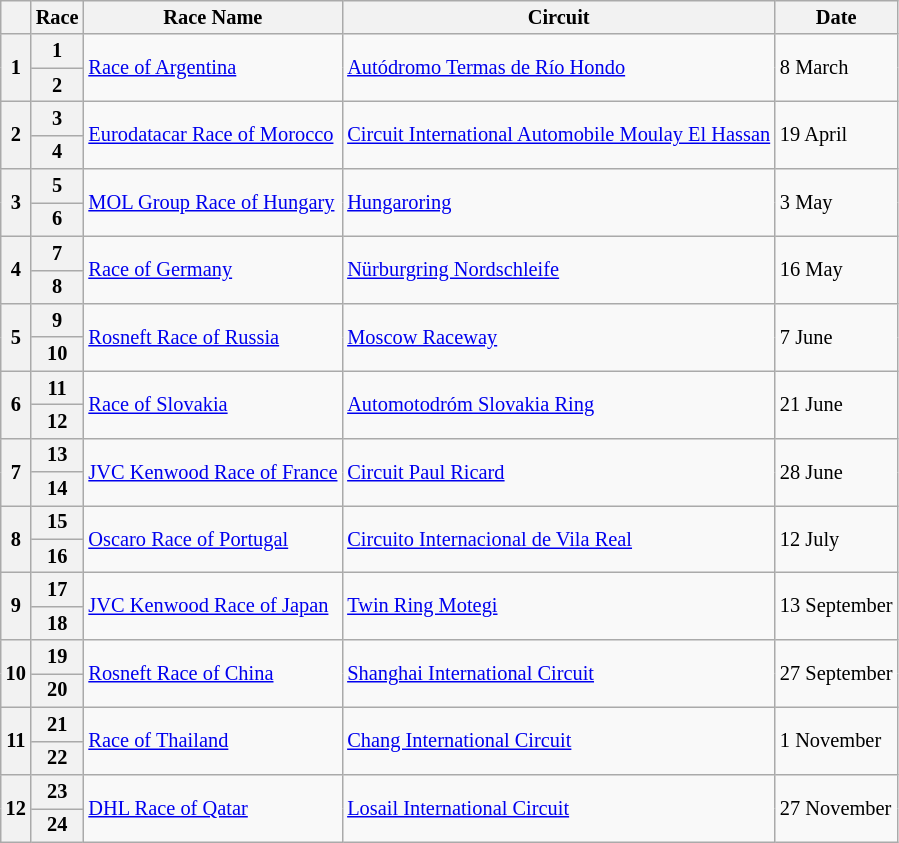<table class="wikitable" style="font-size: 85%">
<tr>
<th></th>
<th>Race</th>
<th>Race Name</th>
<th>Circuit</th>
<th>Date</th>
</tr>
<tr>
<th rowspan=2>1</th>
<th>1</th>
<td rowspan=2><a href='#'>Race of Argentina</a></td>
<td rowspan=2> <a href='#'>Autódromo Termas de Río Hondo</a></td>
<td rowspan=2>8 March</td>
</tr>
<tr>
<th>2</th>
</tr>
<tr>
<th rowspan=2>2</th>
<th>3</th>
<td rowspan=2><a href='#'>Eurodatacar Race of Morocco</a></td>
<td rowspan=2> <a href='#'>Circuit International Automobile Moulay El Hassan</a></td>
<td rowspan=2>19 April</td>
</tr>
<tr>
<th>4</th>
</tr>
<tr>
<th rowspan=2>3</th>
<th>5</th>
<td rowspan=2><a href='#'>MOL Group Race of Hungary</a></td>
<td rowspan=2> <a href='#'>Hungaroring</a></td>
<td rowspan=2>3 May</td>
</tr>
<tr>
<th>6</th>
</tr>
<tr>
<th rowspan=2>4</th>
<th>7</th>
<td rowspan=2><a href='#'>Race of Germany</a></td>
<td rowspan=2> <a href='#'>Nürburgring Nordschleife</a></td>
<td rowspan=2>16 May</td>
</tr>
<tr>
<th>8</th>
</tr>
<tr>
<th rowspan=2>5</th>
<th>9</th>
<td rowspan=2><a href='#'>Rosneft Race of Russia</a></td>
<td rowspan=2> <a href='#'>Moscow Raceway</a></td>
<td rowspan=2>7 June</td>
</tr>
<tr>
<th>10</th>
</tr>
<tr>
<th rowspan=2>6</th>
<th>11</th>
<td rowspan=2><a href='#'>Race of Slovakia</a></td>
<td rowspan=2> <a href='#'>Automotodróm Slovakia Ring</a></td>
<td rowspan=2>21 June</td>
</tr>
<tr>
<th>12</th>
</tr>
<tr>
<th rowspan=2>7</th>
<th>13</th>
<td rowspan=2><a href='#'>JVC Kenwood Race of France</a></td>
<td rowspan=2> <a href='#'>Circuit Paul Ricard</a></td>
<td rowspan=2>28 June</td>
</tr>
<tr>
<th>14</th>
</tr>
<tr>
<th rowspan=2>8</th>
<th>15</th>
<td rowspan=2><a href='#'>Oscaro Race of Portugal</a></td>
<td rowspan=2> <a href='#'>Circuito Internacional de Vila Real</a></td>
<td rowspan=2>12 July</td>
</tr>
<tr>
<th>16</th>
</tr>
<tr>
<th rowspan=2>9</th>
<th>17</th>
<td rowspan=2><a href='#'>JVC Kenwood Race of Japan</a></td>
<td rowspan=2> <a href='#'>Twin Ring Motegi</a></td>
<td rowspan=2>13 September</td>
</tr>
<tr>
<th>18</th>
</tr>
<tr>
<th rowspan=2>10</th>
<th>19</th>
<td rowspan=2><a href='#'>Rosneft Race of China</a></td>
<td rowspan=2> <a href='#'>Shanghai International Circuit</a></td>
<td rowspan=2>27 September</td>
</tr>
<tr>
<th>20</th>
</tr>
<tr>
<th rowspan=2>11</th>
<th>21</th>
<td rowspan=2><a href='#'>Race of Thailand</a></td>
<td rowspan=2> <a href='#'>Chang International Circuit</a></td>
<td rowspan=2>1 November</td>
</tr>
<tr>
<th>22</th>
</tr>
<tr>
<th rowspan=2>12</th>
<th>23</th>
<td rowspan=2><a href='#'>DHL Race of Qatar</a></td>
<td rowspan=2> <a href='#'>Losail International Circuit</a></td>
<td rowspan=2>27 November</td>
</tr>
<tr>
<th>24</th>
</tr>
</table>
